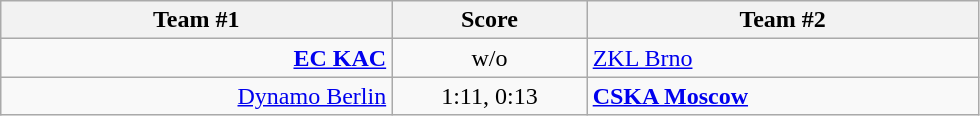<table class="wikitable" style="text-align: center;">
<tr>
<th width=22%>Team #1</th>
<th width=11%>Score</th>
<th width=22%>Team #2</th>
</tr>
<tr>
<td style="text-align: right;"><strong><a href='#'>EC KAC</a></strong> </td>
<td>w/o</td>
<td style="text-align: left;"> <a href='#'>ZKL Brno</a></td>
</tr>
<tr>
<td style="text-align: right;"><a href='#'>Dynamo Berlin</a> </td>
<td>1:11, 0:13</td>
<td style="text-align: left;"> <strong><a href='#'>CSKA Moscow</a></strong></td>
</tr>
</table>
